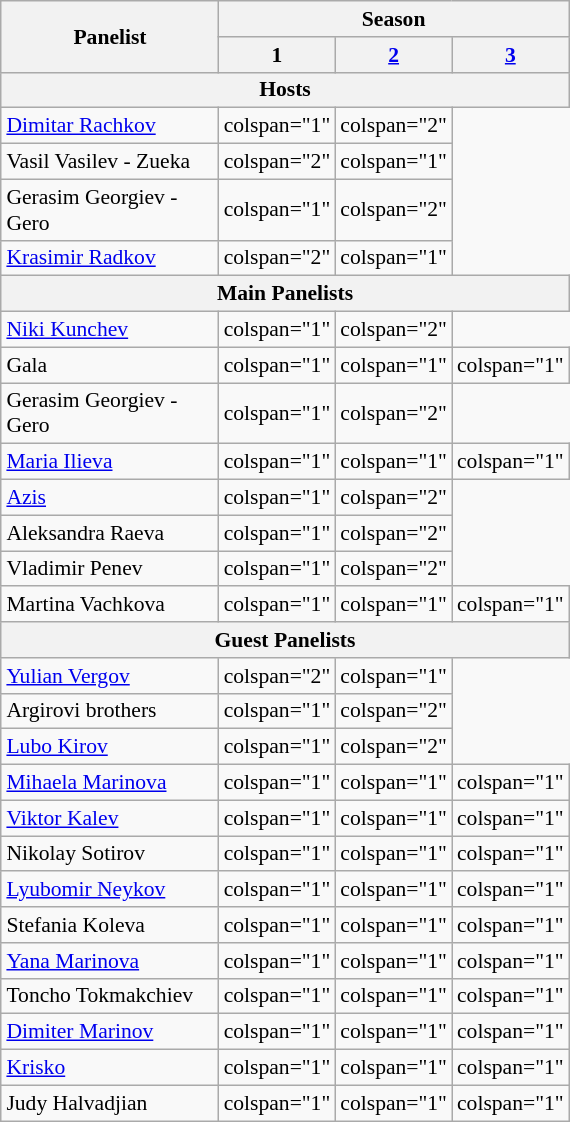<table class="wikitable sortable mw-collapsible" style="margin-left: auto; margin-right: auto; border: none; font-size:90%; width:30%;">
<tr>
<th rowspan="2">Panelist</th>
<th colspan="3" style="text-align:center;">Season</th>
</tr>
<tr>
<th width="50">1</th>
<th width="50"><a href='#'>2</a></th>
<th width="50"><a href='#'>3</a></th>
</tr>
<tr>
<th colspan="4">Hosts</th>
</tr>
<tr>
<td><a href='#'>Dimitar Rachkov</a></td>
<td>colspan="1" </td>
<td>colspan="2" </td>
</tr>
<tr>
<td>Vasil Vasilev - Zueka</td>
<td>colspan="2" </td>
<td>colspan="1" </td>
</tr>
<tr>
<td>Gerasim Georgiev - Gero</td>
<td>colspan="1" </td>
<td>colspan="2" </td>
</tr>
<tr>
<td><a href='#'>Krasimir Radkov</a></td>
<td>colspan="2" </td>
<td>colspan="1" </td>
</tr>
<tr>
<th colspan="4">Main Panelists</th>
</tr>
<tr>
<td><a href='#'>Niki Kunchev</a></td>
<td>colspan="1" </td>
<td>colspan="2" </td>
</tr>
<tr>
<td>Gala</td>
<td>colspan="1" </td>
<td>colspan="1" </td>
<td>colspan="1" </td>
</tr>
<tr>
<td>Gerasim Georgiev - Gero</td>
<td>colspan="1" </td>
<td>colspan="2" </td>
</tr>
<tr>
<td><a href='#'>Maria Ilieva</a></td>
<td>colspan="1" </td>
<td>colspan="1" </td>
<td>colspan="1" </td>
</tr>
<tr>
<td><a href='#'>Azis</a></td>
<td>colspan="1" </td>
<td>colspan="2" </td>
</tr>
<tr>
<td>Aleksandra Raeva</td>
<td>colspan="1" </td>
<td>colspan="2" </td>
</tr>
<tr>
<td>Vladimir Penev</td>
<td>colspan="1" </td>
<td>colspan="2" </td>
</tr>
<tr>
<td>Martina Vachkova</td>
<td>colspan="1" </td>
<td>colspan="1" </td>
<td>colspan="1" </td>
</tr>
<tr>
<th colspan="4">Guest Panelists</th>
</tr>
<tr>
<td><a href='#'>Yulian Vergov</a></td>
<td>colspan="2" </td>
<td>colspan="1" </td>
</tr>
<tr>
<td>Argirovi brothers</td>
<td>colspan="1" </td>
<td>colspan="2" </td>
</tr>
<tr>
<td><a href='#'>Lubo Kirov</a></td>
<td>colspan="1" </td>
<td>colspan="2" </td>
</tr>
<tr>
<td><a href='#'>Mihaela Marinova</a></td>
<td>colspan="1" </td>
<td>colspan="1" </td>
<td>colspan="1" </td>
</tr>
<tr>
<td><a href='#'>Viktor Kalev</a></td>
<td>colspan="1" </td>
<td>colspan="1" </td>
<td>colspan="1" </td>
</tr>
<tr>
<td>Nikolay Sotirov</td>
<td>colspan="1" </td>
<td>colspan="1" </td>
<td>colspan="1" </td>
</tr>
<tr>
<td><a href='#'>Lyubomir Neykov</a></td>
<td>colspan="1" </td>
<td>colspan="1" </td>
<td>colspan="1" </td>
</tr>
<tr>
<td>Stefania Koleva</td>
<td>colspan="1" </td>
<td>colspan="1" </td>
<td>colspan="1" </td>
</tr>
<tr>
<td><a href='#'>Yana Marinova</a></td>
<td>colspan="1" </td>
<td>colspan="1" </td>
<td>colspan="1" </td>
</tr>
<tr>
<td>Toncho Tokmakchiev</td>
<td>colspan="1" </td>
<td>colspan="1" </td>
<td>colspan="1" </td>
</tr>
<tr>
<td><a href='#'>Dimiter Marinov</a></td>
<td>colspan="1" </td>
<td>colspan="1" </td>
<td>colspan="1" </td>
</tr>
<tr>
<td><a href='#'>Krisko</a></td>
<td>colspan="1" </td>
<td>colspan="1" </td>
<td>colspan="1" </td>
</tr>
<tr>
<td>Judy Halvadjian</td>
<td>colspan="1" </td>
<td>colspan="1" </td>
<td>colspan="1" </td>
</tr>
</table>
